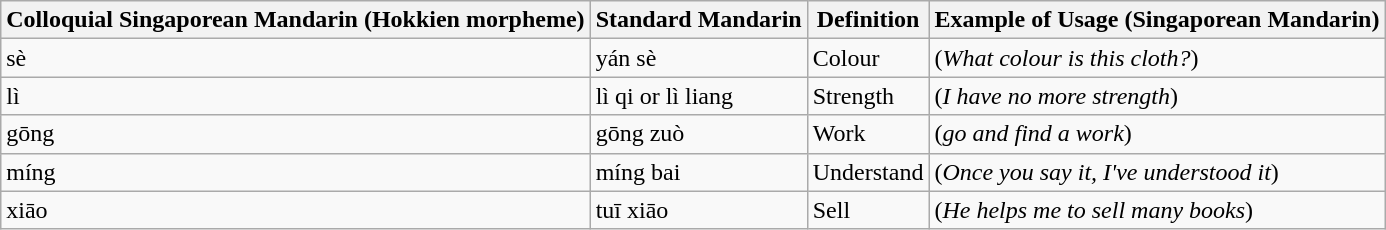<table class=wikitable>
<tr>
<th>Colloquial Singaporean Mandarin (Hokkien morpheme)</th>
<th>Standard Mandarin</th>
<th>Definition</th>
<th>Example of Usage (Singaporean Mandarin)</th>
</tr>
<tr>
<td> sè</td>
<td> yán sè</td>
<td>Colour</td>
<td> (<em>What colour is this cloth?</em>)</td>
</tr>
<tr>
<td> lì</td>
<td> lì qi or  lì liang</td>
<td>Strength</td>
<td> (<em>I have no more strength</em>)</td>
</tr>
<tr>
<td> gōng</td>
<td> gōng zuò</td>
<td>Work</td>
<td> (<em>go and find a work</em>)</td>
</tr>
<tr>
<td> míng</td>
<td> míng bai</td>
<td>Understand</td>
<td> (<em>Once you say it, I've understood it</em>)</td>
</tr>
<tr>
<td> xiāo</td>
<td> tuī xiāo</td>
<td>Sell</td>
<td> (<em>He helps me to sell many books</em>)</td>
</tr>
</table>
